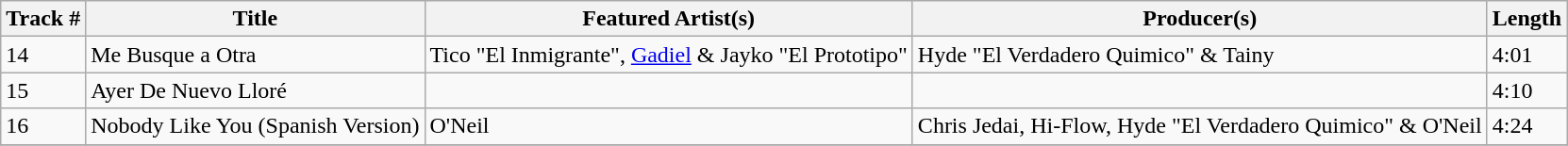<table class="wikitable sortable">
<tr>
<th>Track #</th>
<th>Title</th>
<th>Featured Artist(s)</th>
<th>Producer(s)</th>
<th>Length</th>
</tr>
<tr>
<td>14</td>
<td>Me Busque a Otra</td>
<td>Tico "El Inmigrante", <a href='#'>Gadiel</a> & Jayko "El Prototipo"</td>
<td>Hyde "El Verdadero Quimico" & Tainy</td>
<td>4:01</td>
</tr>
<tr>
<td>15</td>
<td>Ayer De Nuevo Lloré</td>
<td></td>
<td></td>
<td>4:10</td>
</tr>
<tr>
<td>16</td>
<td>Nobody Like You (Spanish Version)</td>
<td>O'Neil</td>
<td>Chris Jedai, Hi-Flow, Hyde "El Verdadero Quimico" & O'Neil</td>
<td>4:24</td>
</tr>
<tr>
</tr>
</table>
